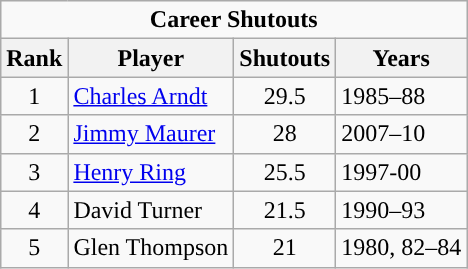<table class="wikitable">
<tr>
<td colspan="4" style="text-align:center;"><strong>Career Shutouts</strong></td>
</tr>
<tr>
<th>Rank</th>
<th>Player</th>
<th>Shutouts</th>
<th>Years</th>
</tr>
<tr>
<td align=center>1</td>
<td><a href='#'>Charles Arndt</a></td>
<td align=center>29.5</td>
<td>1985–88</td>
</tr>
<tr>
<td align=center>2</td>
<td><a href='#'>Jimmy Maurer</a></td>
<td align=center>28</td>
<td>2007–10</td>
</tr>
<tr>
<td align=center>3</td>
<td><a href='#'>Henry Ring</a></td>
<td align=center>25.5</td>
<td>1997-00</td>
</tr>
<tr>
<td align=center>4</td>
<td>David Turner</td>
<td align=center>21.5</td>
<td>1990–93</td>
</tr>
<tr>
<td align=center>5</td>
<td>Glen Thompson</td>
<td align=center>21</td>
<td>1980, 82–84</td>
</tr>
</table>
